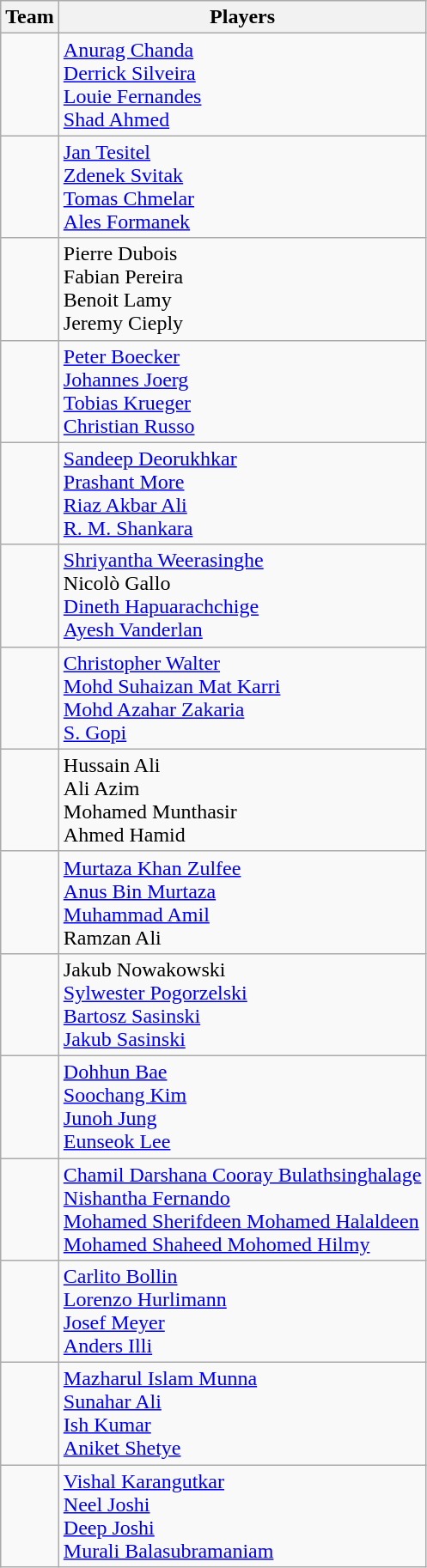<table class="wikitable">
<tr>
<th>Team</th>
<th>Players</th>
</tr>
<tr>
<td></td>
<td><a href='#'>Anurag Chanda</a><br><a href='#'>Derrick Silveira</a><br><a href='#'>Louie Fernandes</a><br><a href='#'>Shad Ahmed</a></td>
</tr>
<tr>
<td></td>
<td><a href='#'>Jan Tesitel</a><br><a href='#'>Zdenek Svitak</a><br><a href='#'>Tomas Chmelar</a><br><a href='#'>Ales Formanek</a></td>
</tr>
<tr>
<td></td>
<td>Pierre Dubois<br>Fabian Pereira<br>Benoit Lamy<br>Jeremy Cieply</td>
</tr>
<tr>
<td></td>
<td><a href='#'>Peter Boecker</a><br><a href='#'>Johannes Joerg</a><br><a href='#'>Tobias Krueger</a><br><a href='#'>Christian Russo</a></td>
</tr>
<tr>
<td></td>
<td><a href='#'>Sandeep Deorukhkar</a><br><a href='#'>Prashant More</a><br><a href='#'>Riaz Akbar Ali</a><br><a href='#'>R. M. Shankara</a></td>
</tr>
<tr>
<td></td>
<td><a href='#'>Shriyantha Weerasinghe</a><br>Nicolò Gallo<br><a href='#'>Dineth Hapuarachchige</a><br><a href='#'>Ayesh Vanderlan</a></td>
</tr>
<tr>
<td></td>
<td><a href='#'>Christopher Walter</a><br><a href='#'>Mohd Suhaizan Mat Karri</a><br><a href='#'>Mohd Azahar Zakaria</a><br><a href='#'>S. Gopi</a></td>
</tr>
<tr>
<td></td>
<td>Hussain Ali<br>Ali Azim<br>Mohamed Munthasir<br>Ahmed Hamid</td>
</tr>
<tr>
<td></td>
<td><a href='#'>Murtaza Khan Zulfee</a><br><a href='#'>Anus Bin Murtaza</a><br><a href='#'>Muhammad Amil</a><br>Ramzan Ali</td>
</tr>
<tr>
<td></td>
<td>Jakub Nowakowski<br><a href='#'>Sylwester Pogorzelski</a><br><a href='#'>Bartosz Sasinski</a><br><a href='#'>Jakub Sasinski</a></td>
</tr>
<tr>
<td></td>
<td><a href='#'>Dohhun Bae</a><br><a href='#'>Soochang Kim</a><br><a href='#'>Junoh Jung</a><br><a href='#'>Eunseok Lee</a></td>
</tr>
<tr>
<td></td>
<td><a href='#'>Chamil Darshana Cooray Bulathsinghalage</a><br><a href='#'>Nishantha Fernando</a><br><a href='#'>Mohamed Sherifdeen Mohamed Halaldeen</a><br><a href='#'>Mohamed Shaheed Mohomed Hilmy</a></td>
</tr>
<tr>
<td></td>
<td><a href='#'>Carlito Bollin</a><br><a href='#'>Lorenzo Hurlimann</a><br><a href='#'>Josef Meyer</a><br><a href='#'>Anders Illi</a></td>
</tr>
<tr>
<td></td>
<td><a href='#'>Mazharul Islam Munna</a><br><a href='#'>Sunahar Ali</a><br><a href='#'>Ish Kumar</a><br><a href='#'>Aniket Shetye</a></td>
</tr>
<tr>
<td></td>
<td><a href='#'>Vishal Karangutkar</a><br><a href='#'>Neel Joshi</a><br><a href='#'>Deep Joshi</a><br><a href='#'>Murali Balasubramaniam</a></td>
</tr>
</table>
